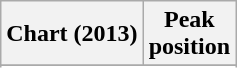<table class="wikitable plainrowheaders sortable">
<tr>
<th scope="col">Chart (2013)</th>
<th scope="col">Peak<br>position</th>
</tr>
<tr>
</tr>
<tr>
</tr>
<tr>
</tr>
<tr>
</tr>
<tr>
</tr>
<tr>
</tr>
<tr>
</tr>
<tr>
</tr>
</table>
